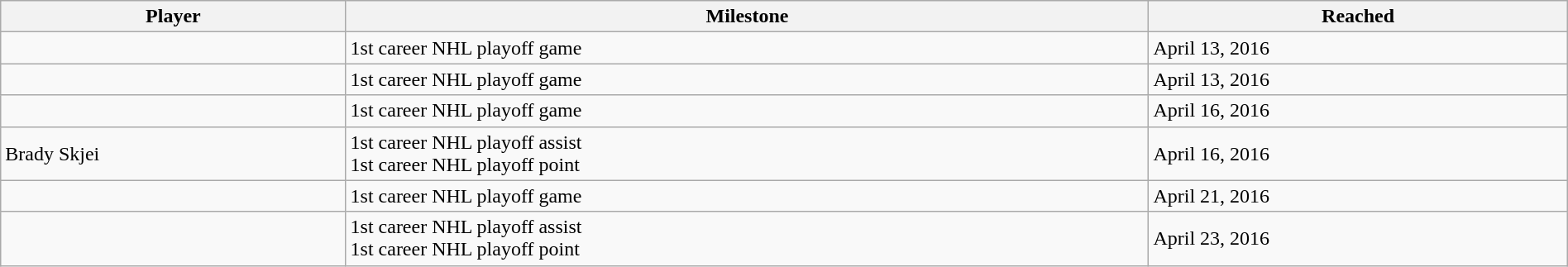<table class="wikitable sortable" style="width:100%;">
<tr align=center>
<th>Player</th>
<th>Milestone</th>
<th>Reached</th>
</tr>
<tr>
<td></td>
<td>1st career NHL playoff game</td>
<td>April 13, 2016</td>
</tr>
<tr>
<td></td>
<td>1st career NHL playoff game</td>
<td>April 13, 2016</td>
</tr>
<tr>
<td></td>
<td>1st career NHL playoff game</td>
<td>April 16, 2016</td>
</tr>
<tr>
<td>Brady Skjei</td>
<td>1st career NHL playoff assist<br>1st career NHL playoff point</td>
<td>April 16, 2016</td>
</tr>
<tr>
<td></td>
<td>1st career NHL playoff game</td>
<td>April 21, 2016</td>
</tr>
<tr>
<td></td>
<td>1st career NHL playoff assist<br>1st career NHL playoff point</td>
<td>April 23, 2016</td>
</tr>
</table>
